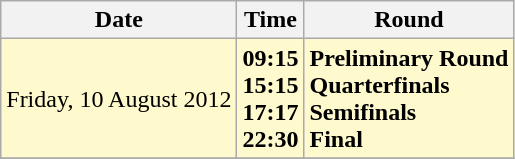<table class="wikitable">
<tr>
<th>Date</th>
<th>Time</th>
<th>Round</th>
</tr>
<tr>
<td style=background:lemonchiffon>Friday, 10 August 2012</td>
<td style=background:lemonchiffon><strong>09:15<br>15:15<br>17:17<br>22:30</strong></td>
<td style=background:lemonchiffon><strong>Preliminary Round<br>Quarterfinals<br>Semifinals<br>Final</strong></td>
</tr>
<tr>
</tr>
</table>
